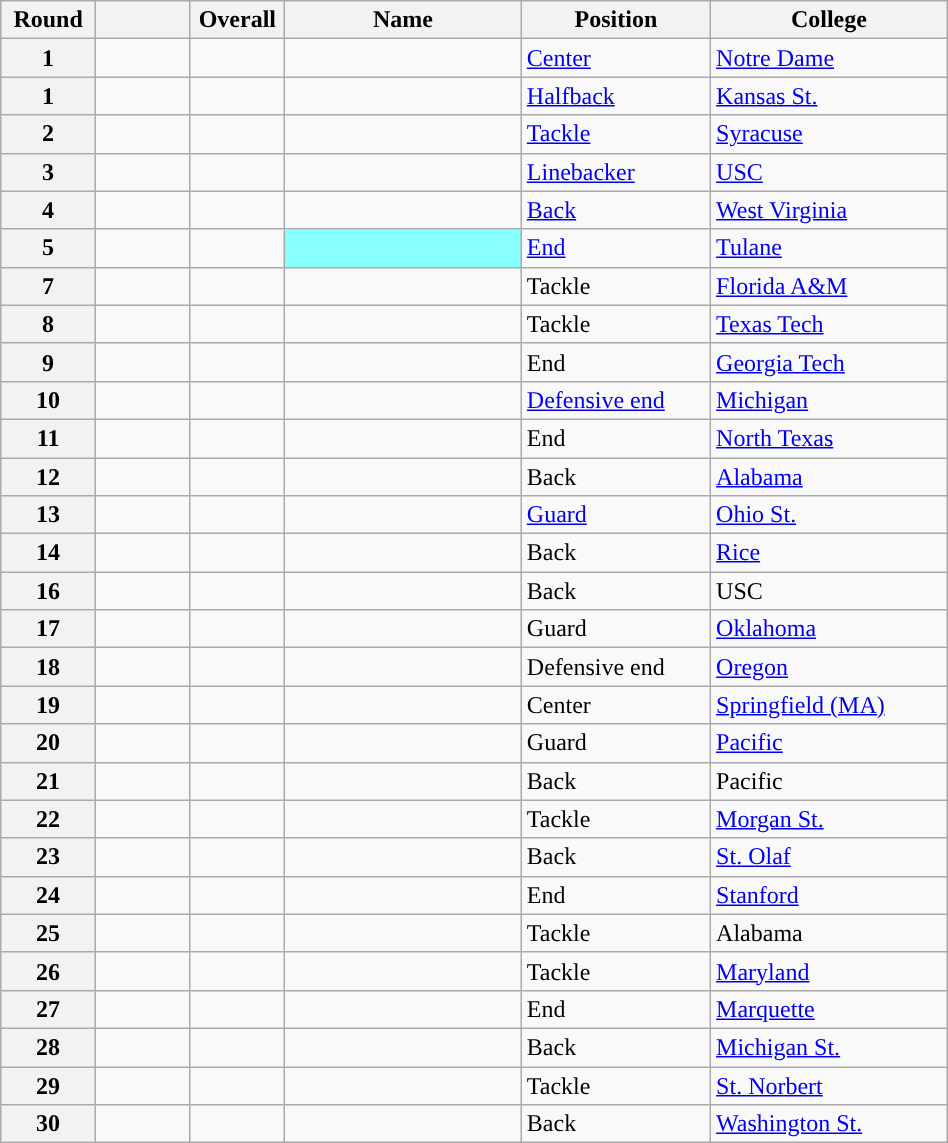<table class="wikitable sortable" style="width: 50%;">
<tr>
<th scope="col" style="width: 10%;">Round</th>
<th scope="col" style="width: 10%;"></th>
<th scope="col" style="width: 10%;">Overall</th>
<th scope="col" style="width: 25%;">Name</th>
<th scope="col" style="width: 20%;">Position</th>
<th scope="col" style="width: 25%;">College</th>
</tr>
<tr>
<th scope="row">1</th>
<td></td>
<td></td>
<td></td>
<td><a href='#'>Center</a></td>
<td><a href='#'>Notre Dame</a></td>
</tr>
<tr>
<th scope="row">1</th>
<td></td>
<td></td>
<td></td>
<td><a href='#'>Halfback</a></td>
<td><a href='#'>Kansas St.</a></td>
</tr>
<tr>
<th scope="row">2</th>
<td></td>
<td></td>
<td></td>
<td><a href='#'>Tackle</a></td>
<td><a href='#'>Syracuse</a></td>
</tr>
<tr>
<th scope="row">3</th>
<td></td>
<td></td>
<td></td>
<td><a href='#'>Linebacker</a></td>
<td><a href='#'>USC</a></td>
</tr>
<tr>
<th scope="row">4</th>
<td></td>
<td></td>
<td></td>
<td><a href='#'>Back</a></td>
<td><a href='#'>West Virginia</a></td>
</tr>
<tr>
<th scope="row">5</th>
<td></td>
<td></td>
<td style="background:#88FFFF;"> <sup></sup></td>
<td><a href='#'>End</a></td>
<td><a href='#'>Tulane</a></td>
</tr>
<tr>
<th scope="row">7</th>
<td></td>
<td></td>
<td></td>
<td>Tackle</td>
<td><a href='#'>Florida A&M</a></td>
</tr>
<tr>
<th scope="row">8</th>
<td></td>
<td></td>
<td></td>
<td>Tackle</td>
<td><a href='#'>Texas Tech</a></td>
</tr>
<tr>
<th scope="row">9</th>
<td></td>
<td></td>
<td></td>
<td>End</td>
<td><a href='#'>Georgia Tech</a></td>
</tr>
<tr>
<th scope="row">10</th>
<td></td>
<td></td>
<td></td>
<td><a href='#'>Defensive end</a></td>
<td><a href='#'>Michigan</a></td>
</tr>
<tr>
<th scope="row">11</th>
<td></td>
<td></td>
<td></td>
<td>End</td>
<td><a href='#'>North Texas</a></td>
</tr>
<tr>
<th scope="row">12</th>
<td></td>
<td></td>
<td></td>
<td>Back</td>
<td><a href='#'>Alabama</a></td>
</tr>
<tr>
<th scope="row">13</th>
<td></td>
<td></td>
<td></td>
<td><a href='#'>Guard</a></td>
<td><a href='#'>Ohio St.</a></td>
</tr>
<tr>
<th scope="row">14</th>
<td></td>
<td></td>
<td></td>
<td>Back</td>
<td><a href='#'>Rice</a></td>
</tr>
<tr>
<th scope="row">16</th>
<td></td>
<td></td>
<td></td>
<td>Back</td>
<td>USC</td>
</tr>
<tr>
<th scope="row">17</th>
<td></td>
<td></td>
<td></td>
<td>Guard</td>
<td><a href='#'>Oklahoma</a></td>
</tr>
<tr>
<th scope="row">18</th>
<td></td>
<td></td>
<td></td>
<td>Defensive end</td>
<td><a href='#'>Oregon</a></td>
</tr>
<tr>
<th scope="row">19</th>
<td></td>
<td></td>
<td></td>
<td>Center</td>
<td><a href='#'>Springfield (MA)</a></td>
</tr>
<tr>
<th scope="row">20</th>
<td></td>
<td></td>
<td></td>
<td>Guard</td>
<td><a href='#'>Pacific</a></td>
</tr>
<tr>
<th scope="row">21</th>
<td></td>
<td></td>
<td></td>
<td>Back</td>
<td>Pacific</td>
</tr>
<tr>
<th scope="row">22</th>
<td></td>
<td></td>
<td></td>
<td>Tackle</td>
<td><a href='#'>Morgan St.</a></td>
</tr>
<tr>
<th scope="row">23</th>
<td></td>
<td></td>
<td></td>
<td>Back</td>
<td><a href='#'>St. Olaf</a></td>
</tr>
<tr>
<th scope="row">24</th>
<td></td>
<td></td>
<td></td>
<td>End</td>
<td><a href='#'>Stanford</a></td>
</tr>
<tr>
<th scope="row">25</th>
<td></td>
<td></td>
<td></td>
<td>Tackle</td>
<td>Alabama</td>
</tr>
<tr>
<th scope="row">26</th>
<td></td>
<td></td>
<td></td>
<td>Tackle</td>
<td><a href='#'>Maryland</a></td>
</tr>
<tr>
<th scope="row">27</th>
<td></td>
<td></td>
<td></td>
<td>End</td>
<td><a href='#'>Marquette</a></td>
</tr>
<tr>
<th scope="row">28</th>
<td></td>
<td></td>
<td></td>
<td>Back</td>
<td><a href='#'>Michigan St.</a></td>
</tr>
<tr>
<th scope="row">29</th>
<td></td>
<td></td>
<td></td>
<td>Tackle</td>
<td><a href='#'>St. Norbert</a></td>
</tr>
<tr>
<th scope="row">30</th>
<td></td>
<td></td>
<td></td>
<td>Back</td>
<td><a href='#'>Washington St.</a></td>
</tr>
</table>
